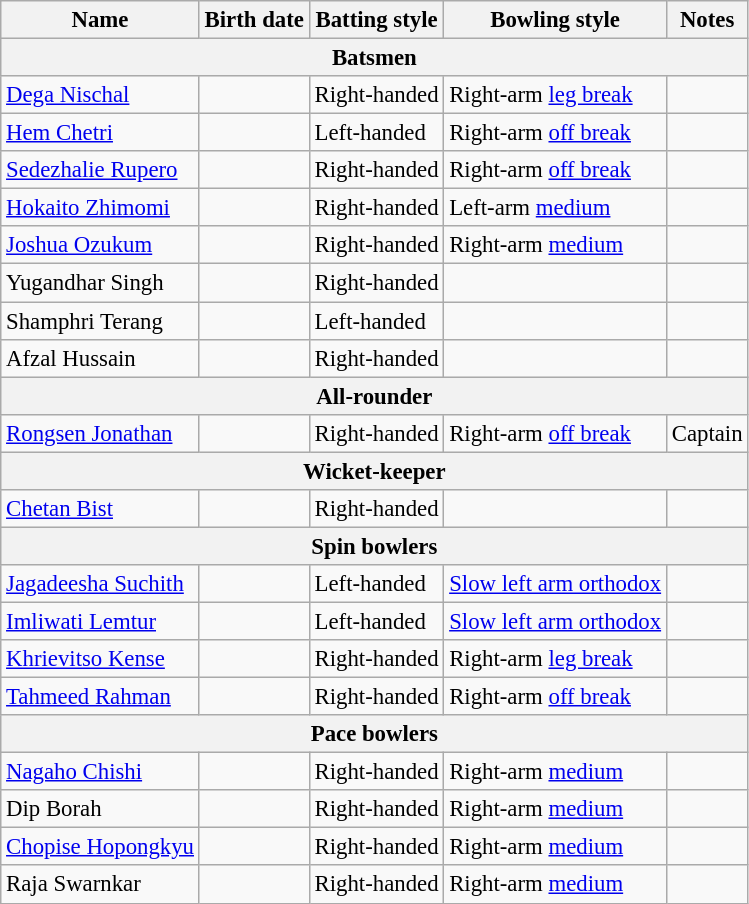<table class="wikitable" style="font-size:95%;">
<tr>
<th>Name</th>
<th>Birth date</th>
<th>Batting style</th>
<th>Bowling style</th>
<th>Notes</th>
</tr>
<tr>
<th colspan="5">Batsmen</th>
</tr>
<tr>
<td><a href='#'>Dega Nischal</a></td>
<td></td>
<td>Right-handed</td>
<td>Right-arm <a href='#'>leg break</a></td>
<td></td>
</tr>
<tr>
<td><a href='#'>Hem Chetri</a></td>
<td></td>
<td>Left-handed</td>
<td>Right-arm <a href='#'>off break</a></td>
<td></td>
</tr>
<tr>
<td><a href='#'>Sedezhalie Rupero</a></td>
<td></td>
<td>Right-handed</td>
<td>Right-arm <a href='#'>off break</a></td>
<td></td>
</tr>
<tr>
<td><a href='#'>Hokaito Zhimomi</a></td>
<td></td>
<td>Right-handed</td>
<td>Left-arm <a href='#'>medium</a></td>
<td></td>
</tr>
<tr>
<td><a href='#'>Joshua Ozukum</a></td>
<td></td>
<td>Right-handed</td>
<td>Right-arm <a href='#'>medium</a></td>
<td></td>
</tr>
<tr>
<td>Yugandhar Singh</td>
<td></td>
<td>Right-handed</td>
<td></td>
<td></td>
</tr>
<tr>
<td>Shamphri Terang</td>
<td></td>
<td>Left-handed</td>
<td></td>
<td></td>
</tr>
<tr>
<td>Afzal Hussain</td>
<td></td>
<td>Right-handed</td>
<td></td>
<td></td>
</tr>
<tr>
<th colspan="5">All-rounder</th>
</tr>
<tr>
<td><a href='#'>Rongsen Jonathan</a></td>
<td></td>
<td>Right-handed</td>
<td>Right-arm <a href='#'>off break</a></td>
<td>Captain</td>
</tr>
<tr>
<th colspan="5">Wicket-keeper</th>
</tr>
<tr>
<td><a href='#'>Chetan Bist</a></td>
<td></td>
<td>Right-handed</td>
<td></td>
<td></td>
</tr>
<tr>
<th colspan="5">Spin bowlers</th>
</tr>
<tr>
<td><a href='#'>Jagadeesha Suchith</a></td>
<td></td>
<td>Left-handed</td>
<td><a href='#'>Slow left arm orthodox</a></td>
<td></td>
</tr>
<tr>
<td><a href='#'>Imliwati Lemtur</a></td>
<td></td>
<td>Left-handed</td>
<td><a href='#'>Slow left arm orthodox</a></td>
<td></td>
</tr>
<tr>
<td><a href='#'>Khrievitso Kense</a></td>
<td></td>
<td>Right-handed</td>
<td>Right-arm <a href='#'>leg break</a></td>
<td></td>
</tr>
<tr>
<td><a href='#'>Tahmeed Rahman</a></td>
<td></td>
<td>Right-handed</td>
<td>Right-arm <a href='#'>off break</a></td>
<td></td>
</tr>
<tr>
<th colspan="5">Pace bowlers</th>
</tr>
<tr>
<td><a href='#'>Nagaho Chishi</a></td>
<td></td>
<td>Right-handed</td>
<td>Right-arm <a href='#'>medium</a></td>
<td></td>
</tr>
<tr>
<td>Dip Borah</td>
<td></td>
<td>Right-handed</td>
<td>Right-arm <a href='#'>medium</a></td>
<td></td>
</tr>
<tr>
<td><a href='#'>Chopise Hopongkyu</a></td>
<td></td>
<td>Right-handed</td>
<td>Right-arm <a href='#'>medium</a></td>
<td></td>
</tr>
<tr>
<td>Raja Swarnkar</td>
<td></td>
<td>Right-handed</td>
<td>Right-arm <a href='#'>medium</a></td>
<td></td>
</tr>
</table>
